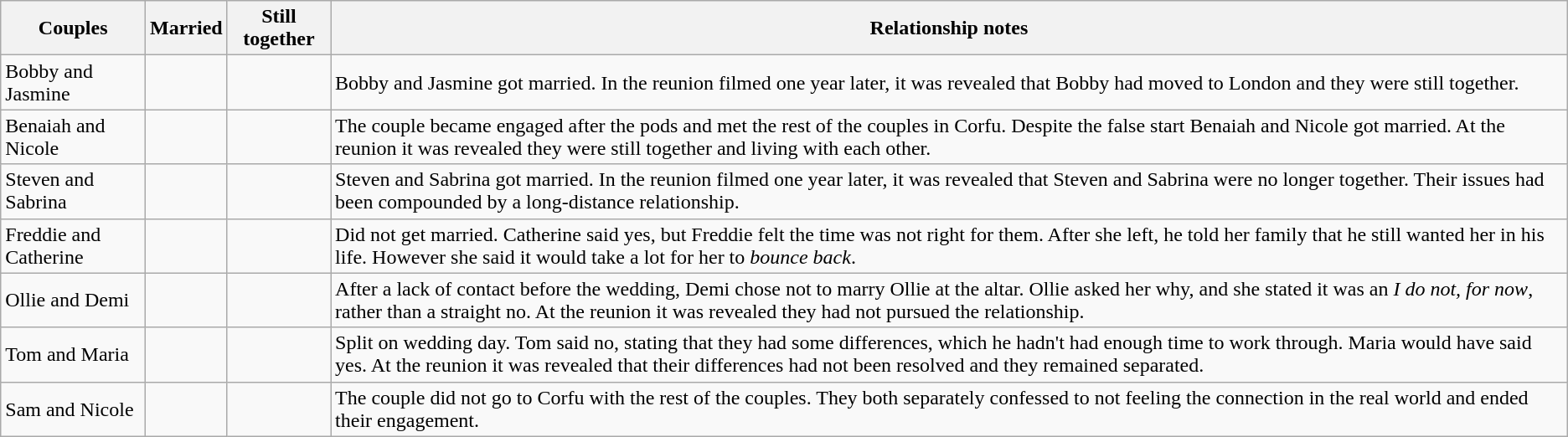<table class="wikitable">
<tr>
<th>Couples</th>
<th>Married</th>
<th>Still together</th>
<th>Relationship notes</th>
</tr>
<tr>
<td>Bobby and Jasmine</td>
<td></td>
<td></td>
<td>Bobby and Jasmine got married. In the reunion filmed one year later, it was revealed that Bobby had moved to London and they were still together.</td>
</tr>
<tr>
<td>Benaiah and Nicole</td>
<td></td>
<td></td>
<td>The couple became engaged after the pods and met the rest of the couples in Corfu. Despite the false start Benaiah and Nicole got married. At the reunion it was revealed they were still together and living with each other.</td>
</tr>
<tr>
<td>Steven and Sabrina</td>
<td></td>
<td></td>
<td>Steven and Sabrina got married. In the reunion filmed one year later, it was revealed that Steven and Sabrina were no longer together. Their issues had been compounded by a long-distance relationship.</td>
</tr>
<tr>
<td>Freddie and Catherine</td>
<td></td>
<td></td>
<td>Did not get married. Catherine said yes, but Freddie felt the time was not right for them. After she left, he told her family that he still wanted her in his life. However she said it would take a lot for her to <em>bounce back</em>.</td>
</tr>
<tr w>
<td>Ollie and Demi</td>
<td></td>
<td></td>
<td>After a lack of contact before the wedding, Demi chose not to marry Ollie at the altar. Ollie asked her why, and she stated it was an <em>I do not, for now</em>, rather than a straight no. At the reunion it was revealed they had not pursued the relationship.</td>
</tr>
<tr>
<td>Tom and Maria</td>
<td></td>
<td></td>
<td>Split on wedding day. Tom said no, stating that they had some differences, which he hadn't had enough time to work through. Maria would have said yes. At the reunion it was revealed that their differences had not been resolved and they remained separated.</td>
</tr>
<tr>
<td>Sam and Nicole</td>
<td></td>
<td></td>
<td>The couple did not go to Corfu with the rest of the couples. They both separately confessed to not feeling the connection in the real world and ended their engagement.</td>
</tr>
</table>
